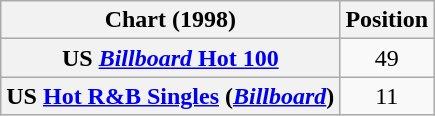<table class="wikitable sortable plainrowheaders" style="text-align:center;">
<tr>
<th>Chart (1998)</th>
<th>Position</th>
</tr>
<tr>
<th scope="row">US <a href='#'><em>Billboard</em> Hot 100</a></th>
<td align="center">49</td>
</tr>
<tr>
<th scope="row">US <a href='#'>Hot R&B Singles</a> (<em><a href='#'>Billboard</a></em>)</th>
<td align="center">11</td>
</tr>
</table>
